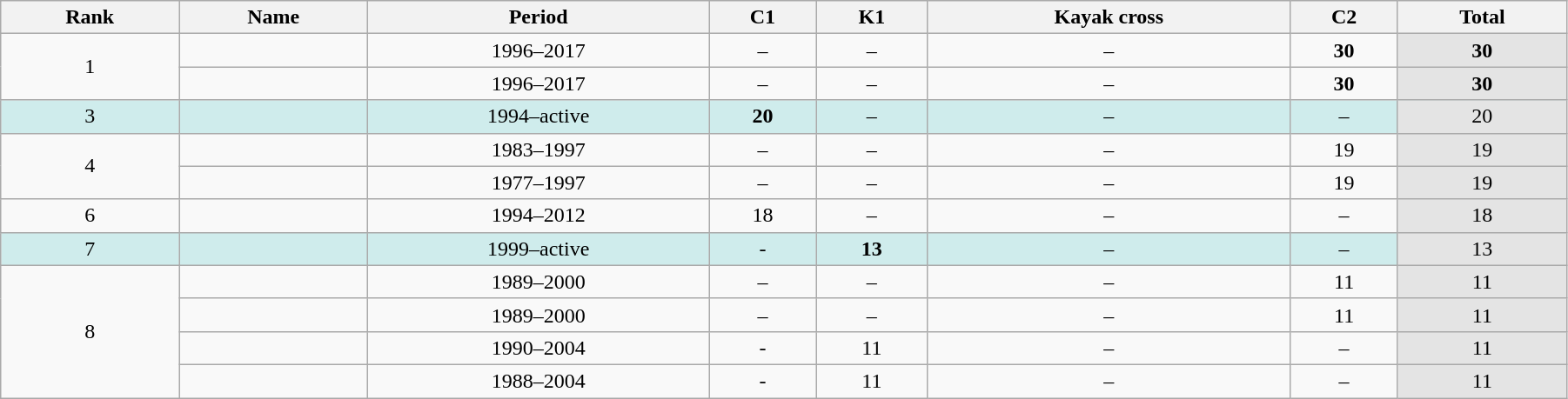<table class="wikitable" width=95% style="text-align:center">
<tr>
<th>Rank</th>
<th>Name</th>
<th>Period</th>
<th>C1</th>
<th>K1</th>
<th>Kayak cross</th>
<th>C2</th>
<th>Total</th>
</tr>
<tr>
<td rowspan=2>1</td>
<td align=left></td>
<td>1996–2017</td>
<td>–</td>
<td>–</td>
<td>–</td>
<td><strong>30</strong></td>
<td style="background:#E4E4E4;"><strong>30</strong></td>
</tr>
<tr>
<td align=left></td>
<td>1996–2017</td>
<td>–</td>
<td>–</td>
<td>–</td>
<td><strong>30</strong></td>
<td style="background:#E4E4E4;"><strong>30</strong></td>
</tr>
<tr style="background:#CFECEC">
<td>3</td>
<td align=left></td>
<td>1994–active</td>
<td><strong>20</strong></td>
<td>–</td>
<td>–</td>
<td>–</td>
<td style="background:#E4E4E4;">20</td>
</tr>
<tr>
<td rowspan=2>4</td>
<td align=left></td>
<td>1983–1997</td>
<td>–</td>
<td>–</td>
<td>–</td>
<td>19</td>
<td style="background:#E4E4E4;">19</td>
</tr>
<tr>
<td align=left></td>
<td>1977–1997</td>
<td>–</td>
<td>–</td>
<td>–</td>
<td>19</td>
<td style="background:#E4E4E4;">19</td>
</tr>
<tr>
<td>6</td>
<td align=left></td>
<td>1994–2012</td>
<td>18</td>
<td>–</td>
<td>–</td>
<td>–</td>
<td style="background:#E4E4E4;">18</td>
</tr>
<tr style="background:#CFECEC">
<td>7</td>
<td align=left></td>
<td>1999–active</td>
<td>-</td>
<td><strong>13</strong></td>
<td>–</td>
<td>–</td>
<td style="background:#E4E4E4;">13</td>
</tr>
<tr>
<td rowspan=4>8</td>
<td align=left></td>
<td>1989–2000</td>
<td>–</td>
<td>–</td>
<td>–</td>
<td>11</td>
<td style="background:#E4E4E4;">11</td>
</tr>
<tr>
<td align=left></td>
<td>1989–2000</td>
<td>–</td>
<td>–</td>
<td>–</td>
<td>11</td>
<td style="background:#E4E4E4;">11</td>
</tr>
<tr>
<td align=left></td>
<td>1990–2004</td>
<td>-</td>
<td>11</td>
<td>–</td>
<td>–</td>
<td style="background:#E4E4E4;">11</td>
</tr>
<tr>
<td align=left></td>
<td>1988–2004</td>
<td>-</td>
<td>11</td>
<td>–</td>
<td>–</td>
<td style="background:#E4E4E4;">11</td>
</tr>
</table>
